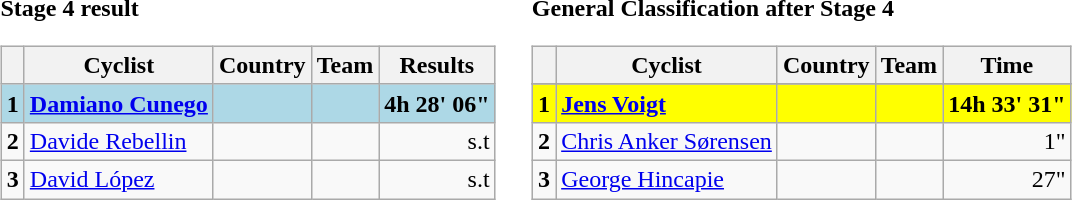<table>
<tr>
<td><strong>Stage 4 result</strong><br><table class="wikitable">
<tr>
<th></th>
<th>Cyclist</th>
<th>Country</th>
<th>Team</th>
<th>Results</th>
</tr>
<tr style="background:lightblue">
<td><strong>1</strong></td>
<td><strong><a href='#'>Damiano Cunego</a></strong></td>
<td><strong></strong></td>
<td><strong></strong></td>
<td align=right><strong>4h 28' 06"</strong></td>
</tr>
<tr>
<td><strong>2</strong></td>
<td><a href='#'>Davide Rebellin</a></td>
<td></td>
<td></td>
<td align=right>s.t</td>
</tr>
<tr>
<td><strong>3</strong></td>
<td><a href='#'>David López</a></td>
<td></td>
<td></td>
<td align=right>s.t</td>
</tr>
</table>
</td>
<td></td>
<td><strong>General Classification after Stage 4</strong><br><table class="wikitable">
<tr>
<th></th>
<th>Cyclist</th>
<th>Country</th>
<th>Team</th>
<th>Time</th>
</tr>
<tr>
</tr>
<tr style="background:yellow">
<td><strong>1</strong></td>
<td><strong><a href='#'>Jens Voigt</a></strong></td>
<td><strong></strong></td>
<td><strong></strong></td>
<td align=right><strong>14h 33' 31"</strong></td>
</tr>
<tr>
<td><strong>2</strong></td>
<td><a href='#'>Chris Anker Sørensen</a></td>
<td></td>
<td></td>
<td align=right>1"</td>
</tr>
<tr>
<td><strong>3</strong></td>
<td><a href='#'>George Hincapie</a></td>
<td></td>
<td></td>
<td align=right>27"</td>
</tr>
</table>
</td>
</tr>
</table>
